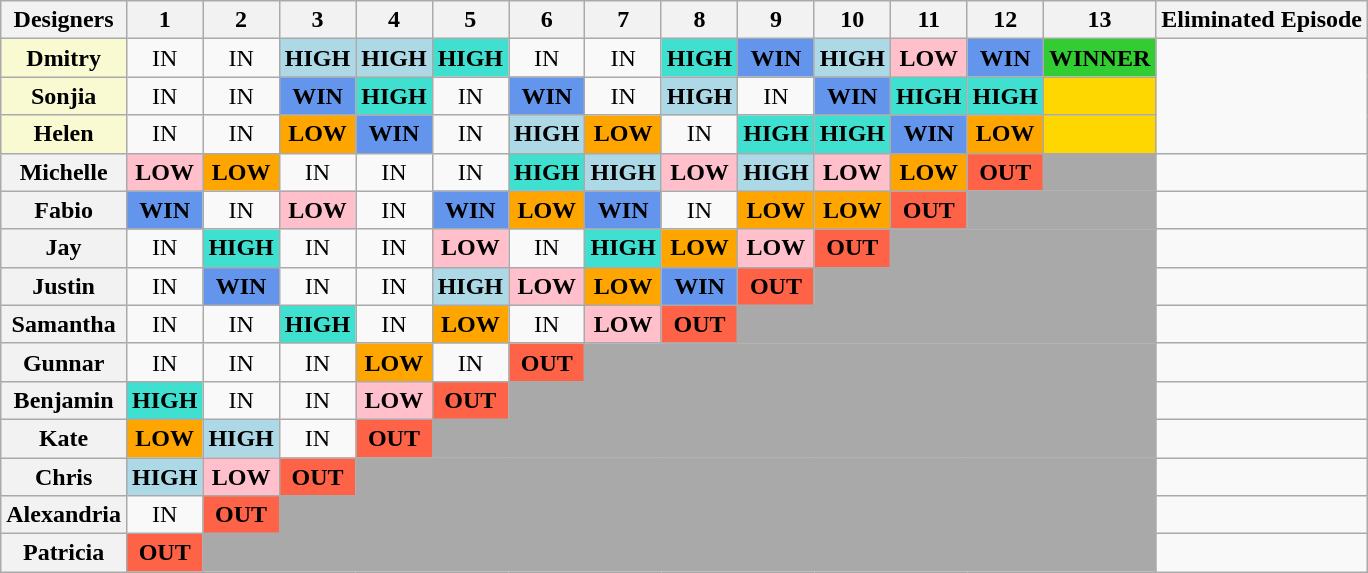<table class="wikitable" style="text-align:center">
<tr>
<th>Designers</th>
<th>1</th>
<th>2</th>
<th>3</th>
<th>4</th>
<th>5</th>
<th>6</th>
<th>7</th>
<th>8</th>
<th>9</th>
<th>10</th>
<th>11</th>
<th>12</th>
<th>13</th>
<th>Eliminated Episode</th>
</tr>
<tr>
<th style="background:#FAFAD2;">Dmitry</th>
<td>IN</td>
<td>IN</td>
<td style="background:lightblue;"><strong>HIGH</strong></td>
<td style="background:lightblue;"><strong>HIGH</strong></td>
<td style="background:turquoise;"><strong>HIGH</strong></td>
<td>IN</td>
<td>IN</td>
<td style="background:turquoise;"><strong>HIGH</strong></td>
<td style="background:cornflowerblue;"><strong>WIN</strong></td>
<td style="background:lightblue;"><strong>HIGH</strong></td>
<td style="background:pink;"><strong>LOW</strong></td>
<td style="background:cornflowerblue;"><strong>WIN</strong></td>
<td style="background:Limegreen;"><strong>WINNER</strong></td>
<td rowspan="3"></td>
</tr>
<tr>
<th style="background:#FAFAD2;">Sonjia</th>
<td>IN</td>
<td>IN</td>
<td style="background:cornflowerblue;"><strong>WIN</strong></td>
<td style="background:turquoise;"><strong>HIGH</strong></td>
<td>IN</td>
<td style="background:cornflowerblue;"><strong>WIN</strong></td>
<td>IN</td>
<td style="background:lightblue;"><strong>HIGH</strong></td>
<td>IN</td>
<td style="background:cornflowerblue;"><strong>WIN</strong></td>
<td style="background:turquoise;"><strong>HIGH</strong></td>
<td style="background:turquoise;"><strong>HIGH</strong></td>
<td style="background:gold;"></td>
</tr>
<tr>
<th style="background:#FAFAD2;">Helen</th>
<td>IN</td>
<td>IN</td>
<td style="background:orange;"><strong>LOW</strong></td>
<td style="background:cornflowerblue;"><strong>WIN</strong></td>
<td>IN</td>
<td style="background:lightblue;"><strong>HIGH</strong></td>
<td style="background:orange;"><strong>LOW</strong></td>
<td>IN</td>
<td style="background:turquoise;"><strong>HIGH</strong></td>
<td style="background:turquoise;"><strong>HIGH</strong></td>
<td style="background:cornflowerblue;"><strong>WIN</strong></td>
<td style="background:orange;"><strong>LOW</strong></td>
<td style="background:gold;"></td>
</tr>
<tr>
<th>Michelle</th>
<td style="background:pink;"><strong>LOW</strong></td>
<td style="background:orange;"><strong>LOW</strong></td>
<td>IN</td>
<td>IN</td>
<td>IN</td>
<td style="background:turquoise;"><strong>HIGH</strong></td>
<td style="background:lightblue;"><strong>HIGH</strong></td>
<td style="background:pink;"><strong>LOW</strong></td>
<td style="background:lightblue;"><strong>HIGH</strong></td>
<td style="background:pink;"><strong>LOW</strong></td>
<td style="background:orange;"><strong>LOW</strong></td>
<td style="background:tomato;"><strong>OUT</strong></td>
<td style="background:darkgray;" colspan="1"></td>
<td></td>
</tr>
<tr>
<th>Fabio</th>
<td style="background:cornflowerblue;"><strong>WIN</strong></td>
<td>IN</td>
<td style="background:pink;"><strong>LOW</strong></td>
<td>IN</td>
<td style="background:cornflowerblue;"><strong>WIN</strong></td>
<td style="background:orange;"><strong>LOW</strong></td>
<td style="background:cornflowerblue;"><strong>WIN</strong></td>
<td>IN</td>
<td style="background:orange;"><strong>LOW</strong></td>
<td style="background:orange;"><strong>LOW</strong></td>
<td style="background:tomato;"><strong>OUT</strong></td>
<td style="background:darkgray;" colspan="2"></td>
<td></td>
</tr>
<tr>
<th>Jay</th>
<td>IN</td>
<td style="background:turquoise;"><strong>HIGH</strong></td>
<td>IN</td>
<td>IN</td>
<td style="background:pink;"><strong>LOW</strong></td>
<td>IN</td>
<td style="background:turquoise;"><strong>HIGH</strong></td>
<td style="background:orange;"><strong>LOW</strong></td>
<td style="background:pink;"><strong>LOW</strong></td>
<td style="background:tomato;"><strong>OUT</strong></td>
<td style="background:darkgray;" colspan="3"></td>
<td></td>
</tr>
<tr>
<th>Justin</th>
<td>IN</td>
<td style="background:cornflowerblue;"><strong>WIN</strong></td>
<td>IN</td>
<td>IN</td>
<td style="background:lightblue;"><strong>HIGH</strong></td>
<td style="background:pink;"><strong>LOW</strong></td>
<td style="background:orange;"><strong>LOW</strong></td>
<td style="background:cornflowerblue;"><strong>WIN</strong></td>
<td style="background:tomato;"><strong>OUT</strong></td>
<td style="background:darkgray;" colspan="4"></td>
<td></td>
</tr>
<tr>
<th>Samantha</th>
<td>IN</td>
<td>IN</td>
<td style="background:turquoise;"><strong>HIGH</strong></td>
<td>IN</td>
<td style="background:orange;"><strong>LOW</strong></td>
<td>IN</td>
<td style="background:pink;"><strong>LOW</strong></td>
<td style="background:tomato;"><strong>OUT</strong></td>
<td style="background:darkgray;" colspan="5"></td>
<td></td>
</tr>
<tr>
<th>Gunnar</th>
<td>IN</td>
<td>IN</td>
<td>IN</td>
<td style="background:orange;"><strong>LOW</strong></td>
<td>IN</td>
<td style="background:tomato;"><strong>OUT</strong></td>
<td style="background:darkgray;" colspan="7"></td>
<td></td>
</tr>
<tr>
<th>Benjamin</th>
<td style="background:turquoise;"><strong>HIGH</strong></td>
<td>IN</td>
<td>IN</td>
<td style="background:pink;"><strong>LOW</strong></td>
<td style="background:tomato;"><strong>OUT</strong></td>
<td style="background:darkgray;" colspan="8"></td>
<td></td>
</tr>
<tr>
<th>Kate</th>
<td style="background:orange;"><strong>LOW</strong></td>
<td style="background:lightblue;"><strong>HIGH</strong></td>
<td>IN</td>
<td style="background:tomato;"><strong>OUT</strong></td>
<td style="background:darkgray;" colspan="9"></td>
<td></td>
</tr>
<tr>
<th>Chris</th>
<td style="background:lightblue;"><strong>HIGH</strong></td>
<td style="background:pink;"><strong>LOW</strong></td>
<td style="background:tomato;"><strong>OUT</strong></td>
<td style="background:darkgray;" colspan="10"></td>
<td></td>
</tr>
<tr>
<th>Alexandria</th>
<td>IN</td>
<td style="background:tomato;"><strong>OUT</strong></td>
<td style="background:darkgray;" colspan="11"></td>
<td></td>
</tr>
<tr>
<th>Patricia</th>
<td style="background:tomato;"><strong>OUT</strong></td>
<td style="background:darkgray;" colspan="12"></td>
<td></td>
</tr>
</table>
